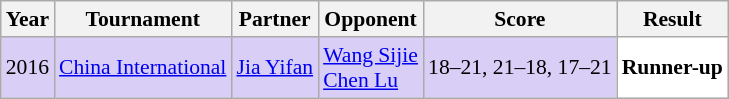<table class="sortable wikitable" style="font-size: 90%;">
<tr>
<th>Year</th>
<th>Tournament</th>
<th>Partner</th>
<th>Opponent</th>
<th>Score</th>
<th>Result</th>
</tr>
<tr style="background:#D8CEF6">
<td align="center">2016</td>
<td align="left"><a href='#'>China International</a></td>
<td align="left"> <a href='#'>Jia Yifan</a></td>
<td align="left"> <a href='#'>Wang Sijie</a><br> <a href='#'>Chen Lu</a></td>
<td align="left">18–21, 21–18, 17–21</td>
<td style="text-align:left; background:white"> <strong>Runner-up</strong></td>
</tr>
</table>
